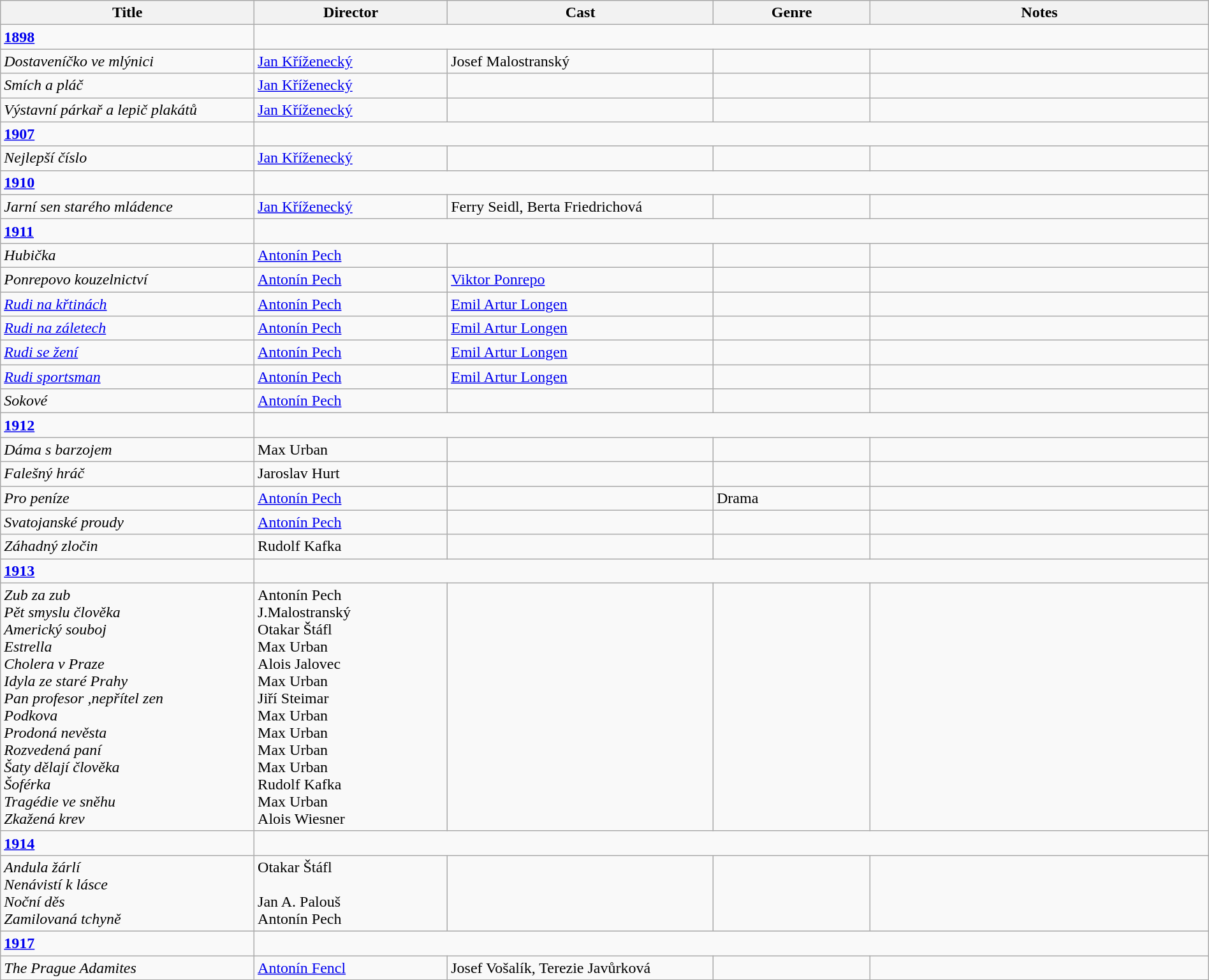<table class="wikitable" width= "100%">
<tr>
<th width=21%>Title</th>
<th width=16%>Director</th>
<th width=22%>Cast</th>
<th width=13%>Genre</th>
<th width=28%>Notes</th>
</tr>
<tr>
<td><strong><a href='#'>1898</a></strong></td>
</tr>
<tr>
<td><em>Dostaveníčko ve mlýnici </em></td>
<td><a href='#'>Jan Kříženecký</a></td>
<td>Josef Malostranský</td>
<td></td>
<td></td>
</tr>
<tr>
<td><em>Smích a pláč</em></td>
<td><a href='#'>Jan Kříženecký</a></td>
<td></td>
<td></td>
<td></td>
</tr>
<tr>
<td><em>Výstavní párkař a lepič plakátů</em></td>
<td><a href='#'>Jan Kříženecký</a></td>
<td></td>
<td></td>
<td></td>
</tr>
<tr>
<td><strong><a href='#'>1907</a></strong></td>
</tr>
<tr>
<td><em>Nejlepší číslo</em></td>
<td><a href='#'>Jan Kříženecký</a></td>
<td></td>
<td></td>
<td></td>
</tr>
<tr>
<td><strong><a href='#'>1910</a></strong></td>
</tr>
<tr>
<td><em>Jarní sen starého mládence </em></td>
<td><a href='#'>Jan Kříženecký</a></td>
<td>Ferry Seidl, Berta Friedrichová</td>
<td></td>
<td></td>
</tr>
<tr>
<td><strong><a href='#'>1911</a></strong></td>
</tr>
<tr>
<td><em>Hubička</em></td>
<td><a href='#'>Antonín Pech</a></td>
<td></td>
<td></td>
<td></td>
</tr>
<tr>
<td><em>Ponrepovo kouzelnictví</em></td>
<td><a href='#'>Antonín Pech</a></td>
<td><a href='#'>Viktor Ponrepo</a></td>
<td></td>
<td></td>
</tr>
<tr>
<td><em><a href='#'>Rudi na křtinách</a></em></td>
<td><a href='#'>Antonín Pech</a></td>
<td><a href='#'>Emil Artur Longen</a></td>
<td></td>
<td></td>
</tr>
<tr>
<td><em><a href='#'>Rudi na záletech</a></em></td>
<td><a href='#'>Antonín Pech</a></td>
<td><a href='#'>Emil Artur Longen</a></td>
<td></td>
<td></td>
</tr>
<tr>
<td><em><a href='#'>Rudi se žení</a></em></td>
<td><a href='#'>Antonín Pech</a></td>
<td><a href='#'>Emil Artur Longen</a></td>
<td></td>
<td></td>
</tr>
<tr>
<td><em><a href='#'>Rudi sportsman</a></em></td>
<td><a href='#'>Antonín Pech</a></td>
<td><a href='#'>Emil Artur Longen</a></td>
<td></td>
<td></td>
</tr>
<tr>
<td><em>Sokové</em></td>
<td><a href='#'>Antonín Pech</a></td>
<td></td>
<td></td>
<td></td>
</tr>
<tr>
<td><strong><a href='#'>1912</a></strong></td>
</tr>
<tr>
<td><em>Dáma s barzojem</em></td>
<td>Max Urban</td>
<td></td>
<td></td>
<td></td>
</tr>
<tr>
<td><em>Falešný hráč</em></td>
<td>Jaroslav Hurt</td>
<td></td>
<td></td>
<td></td>
</tr>
<tr>
<td><em>Pro peníze</em></td>
<td><a href='#'>Antonín Pech</a></td>
<td></td>
<td>Drama</td>
<td></td>
</tr>
<tr>
<td><em>Svatojanské proudy</em></td>
<td><a href='#'>Antonín Pech</a></td>
<td></td>
<td></td>
<td></td>
</tr>
<tr>
<td><em>Záhadný zločin</em></td>
<td>Rudolf Kafka</td>
<td></td>
<td></td>
<td></td>
</tr>
<tr>
<td><strong><a href='#'>1913</a></strong></td>
</tr>
<tr>
<td><em>Zub za zub<br>Pět smyslu člověka<br>Americký souboj<br>Estrella<br>Cholera v Praze<br>Idyla ze staré Prahy<br>Pan profesor ,nepřítel zen<br>Podkova<br>Prodoná nevěsta<br>Rozvedená paní<br>Šaty dělají člověka<br>Šoférka<br>Tragédie ve sněhu<br>Zkažená krev<br></em></td>
<td>Antonín Pech<br>J.Malostranský<br>Otakar Štáfl<br>Max Urban <br>Alois Jalovec<br>Max Urban<br>Jiří Steimar<br>Max Urban<br>Max Urban<br>Max Urban<br>Max Urban<br>Rudolf Kafka <br>Max Urban <br>Alois Wiesner</td>
<td></td>
<td></td>
<td></td>
</tr>
<tr>
<td><strong><a href='#'>1914</a></strong></td>
</tr>
<tr>
<td><em>Andula žárlí<br>Nenávistí k lásce<br>Noční děs<br>Zamilovaná tchyně</em></td>
<td>Otakar Štáfl <br><br>Jan A. Palouš<br>Antonín Pech</td>
<td></td>
<td></td>
<td></td>
</tr>
<tr>
<td><strong><a href='#'>1917</a></strong></td>
</tr>
<tr>
<td><em>The Prague Adamites</em></td>
<td><a href='#'>Antonín Fencl</a></td>
<td>Josef Vošalík, Terezie Javůrková</td>
<td></td>
<td></td>
</tr>
<tr>
</tr>
</table>
